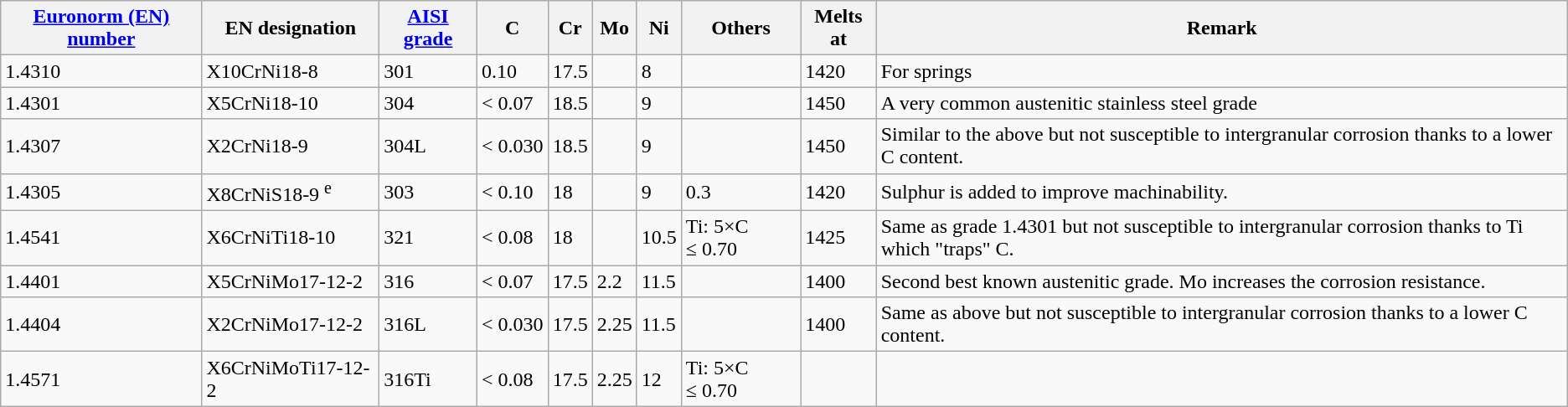<table class="wikitable">
<tr>
<th><a href='#'>Euronorm (EN) number</a></th>
<th>EN designation</th>
<th><a href='#'>AISI grade</a></th>
<th>C</th>
<th>Cr</th>
<th>Mo</th>
<th>Ni</th>
<th>Others</th>
<th>Melts at</th>
<th>Remark</th>
</tr>
<tr>
<td>1.4310</td>
<td>X10CrNi18-8</td>
<td>301</td>
<td>0.10</td>
<td>17.5</td>
<td></td>
<td>8</td>
<td></td>
<td>1420</td>
<td>For springs</td>
</tr>
<tr>
<td>1.4301</td>
<td>X5CrNi18-10</td>
<td>304</td>
<td>< 0.07</td>
<td>18.5</td>
<td></td>
<td>9</td>
<td></td>
<td>1450</td>
<td>A very common austenitic stainless steel grade</td>
</tr>
<tr>
<td>1.4307</td>
<td>X2CrNi18-9</td>
<td>304L</td>
<td>< 0.030</td>
<td>18.5</td>
<td></td>
<td>9</td>
<td></td>
<td>1450</td>
<td>Similar to the above but not susceptible to intergranular corrosion thanks to a lower C content.</td>
</tr>
<tr>
<td>1.4305</td>
<td>X8CrNiS18-9 <sup>e</sup></td>
<td>303</td>
<td>< 0.10</td>
<td>18</td>
<td></td>
<td>9</td>
<td>0.3</td>
<td>1420</td>
<td>Sulphur is added to improve machinability.</td>
</tr>
<tr>
<td>1.4541</td>
<td>X6CrNiTi18-10</td>
<td>321</td>
<td>< 0.08</td>
<td>18</td>
<td></td>
<td>10.5</td>
<td>Ti: 5×C ≤ 0.70</td>
<td>1425</td>
<td>Same as grade 1.4301 but not susceptible to intergranular corrosion thanks to Ti which "traps" C.</td>
</tr>
<tr>
<td>1.4401</td>
<td>X5CrNiMo17-12-2</td>
<td>316</td>
<td>< 0.07</td>
<td>17.5</td>
<td>2.2</td>
<td>11.5</td>
<td></td>
<td>1400</td>
<td>Second best known austenitic grade. Mo increases the corrosion resistance.</td>
</tr>
<tr>
<td>1.4404</td>
<td>X2CrNiMo17-12-2</td>
<td>316L</td>
<td>< 0.030</td>
<td>17.5</td>
<td>2.25</td>
<td>11.5</td>
<td></td>
<td>1400</td>
<td>Same as above but not susceptible  to intergranular corrosion thanks to a lower C content.</td>
</tr>
<tr>
<td>1.4571</td>
<td>X6CrNiMoTi17-12-2</td>
<td>316Ti</td>
<td>< 0.08</td>
<td>17.5</td>
<td>2.25</td>
<td>12</td>
<td>Ti: 5×C ≤ 0.70</td>
<td></td>
<td></td>
</tr>
</table>
